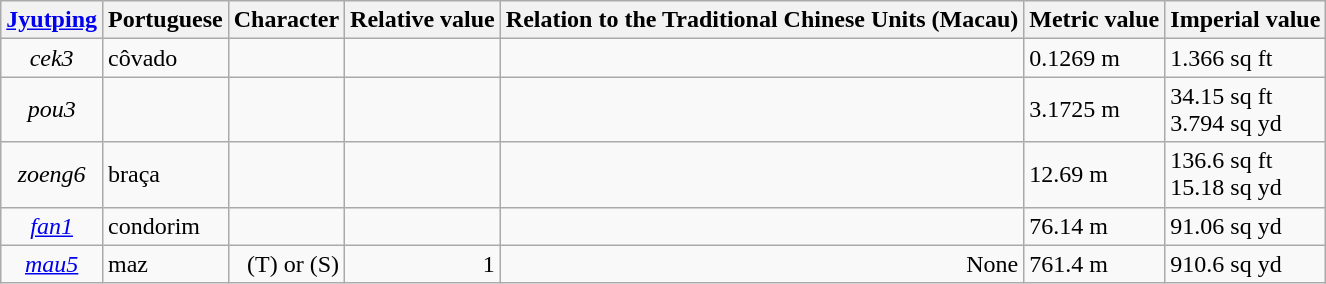<table class="wikitable">
<tr>
<th><a href='#'>Jyutping</a></th>
<th>Portuguese</th>
<th>Character</th>
<th>Relative value</th>
<th>Relation to the Traditional Chinese Units (Macau)</th>
<th>Metric value</th>
<th>Imperial value</th>
</tr>
<tr>
<td align=center><em>cek3</em></td>
<td align="left">côvado</td>
<td align="right"></td>
<td align=right></td>
<td align="right"></td>
<td align="left">0.1269 m</td>
<td align=left>1.366 sq ft</td>
</tr>
<tr>
<td align=center><em>pou3</em></td>
<td align="left"></td>
<td align="right"></td>
<td align=right></td>
<td align="right"></td>
<td align="left">3.1725 m</td>
<td align=left>34.15 sq ft<br>3.794 sq yd</td>
</tr>
<tr>
<td align=center><em>zoeng6</em></td>
<td align="left">braça</td>
<td align="right"></td>
<td align=right></td>
<td align="right"></td>
<td align="left">12.69 m</td>
<td align=left>136.6 sq ft<br>15.18 sq yd</td>
</tr>
<tr>
<td align=center><a href='#'><em>fan1</em></a></td>
<td align="left">condorim</td>
<td align="right"></td>
<td align=right></td>
<td align="right"></td>
<td align="left">76.14 m</td>
<td align=left>91.06 sq yd</td>
</tr>
<tr>
<td align=center><a href='#'><em>mau5</em></a></td>
<td align="left">maz</td>
<td align="right"> (T) or  (S)</td>
<td align=right>1</td>
<td align="right">None</td>
<td align="left">761.4 m</td>
<td align=left>910.6 sq yd</td>
</tr>
</table>
